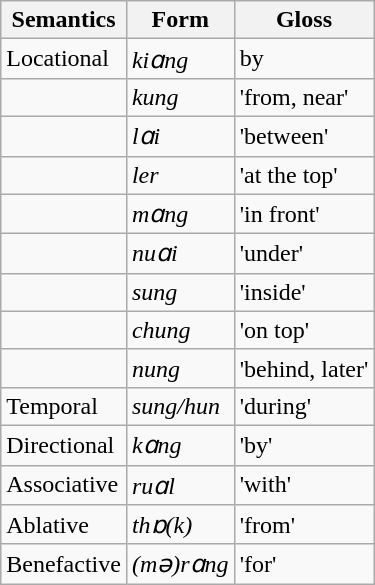<table class="wikitable">
<tr>
<th>Semantics</th>
<th>Form</th>
<th>Gloss</th>
</tr>
<tr>
<td>Locational</td>
<td><em>kiɑng</em></td>
<td>by</td>
</tr>
<tr>
<td></td>
<td><em>kung</em></td>
<td>'from, near'</td>
</tr>
<tr>
<td></td>
<td><em>lɑi</em></td>
<td>'between'</td>
</tr>
<tr>
<td></td>
<td><em>ler</em></td>
<td>'at the top'</td>
</tr>
<tr>
<td></td>
<td><em>mɑng</em></td>
<td>'in front'</td>
</tr>
<tr>
<td></td>
<td><em>nuɑi</em></td>
<td>'under'</td>
</tr>
<tr>
<td></td>
<td><em>sung</em></td>
<td>'inside'</td>
</tr>
<tr>
<td></td>
<td><em>chung</em></td>
<td>'on top'</td>
</tr>
<tr>
<td></td>
<td><em>nung</em></td>
<td>'behind, later'</td>
</tr>
<tr>
<td>Temporal</td>
<td><em>sung/hun</em></td>
<td>'during'</td>
</tr>
<tr>
<td>Directional</td>
<td><em>kɑng</em></td>
<td>'by'</td>
</tr>
<tr>
<td>Associative</td>
<td><em>ruɑl</em></td>
<td>'with'</td>
</tr>
<tr>
<td>Ablative</td>
<td><em>thɒ(k)</em></td>
<td>'from'</td>
</tr>
<tr>
<td>Benefactive</td>
<td><em>(mə)rɑng</em></td>
<td>'for'</td>
</tr>
</table>
